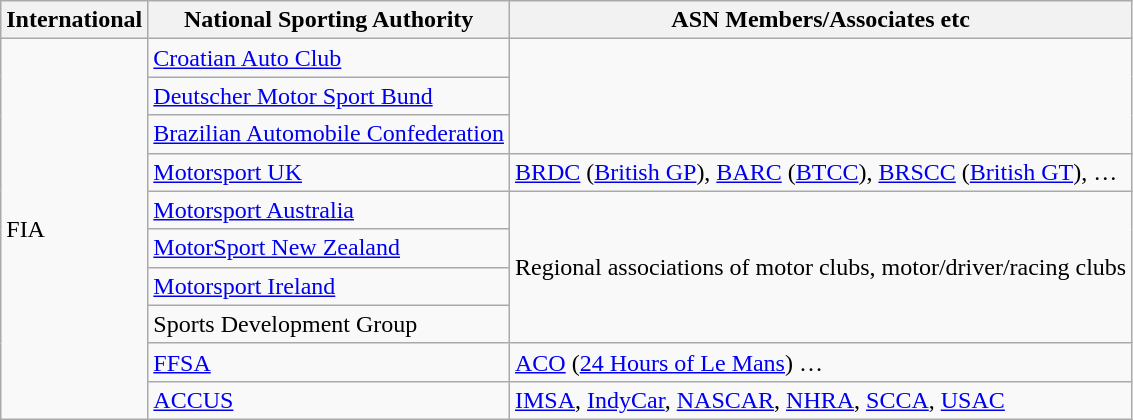<table class="wikitable">
<tr>
<th>International</th>
<th>National Sporting Authority</th>
<th>ASN Members/Associates etc</th>
</tr>
<tr>
<td rowspan="10">FIA</td>
<td> <a href='#'>Croatian Auto Club</a></td>
</tr>
<tr>
<td> <a href='#'>Deutscher Motor Sport Bund</a></td>
</tr>
<tr>
<td> <a href='#'>Brazilian Automobile Confederation</a></td>
</tr>
<tr>
<td> <a href='#'>Motorsport UK</a></td>
<td><a href='#'>BRDC</a> (<a href='#'>British GP</a>), <a href='#'>BARC</a> (<a href='#'>BTCC</a>), <a href='#'>BRSCC</a> (<a href='#'>British GT</a>), …</td>
</tr>
<tr>
<td> <a href='#'>Motorsport Australia</a></td>
<td rowspan="4">Regional associations of motor clubs, motor/driver/racing clubs</td>
</tr>
<tr>
<td> <a href='#'>MotorSport New Zealand</a></td>
</tr>
<tr>
<td> <a href='#'>Motorsport Ireland</a></td>
</tr>
<tr>
<td> Sports Development Group</td>
</tr>
<tr>
<td> <a href='#'>FFSA</a></td>
<td><a href='#'>ACO</a> (<a href='#'>24 Hours of Le Mans</a>) …</td>
</tr>
<tr>
<td> <a href='#'>ACCUS</a></td>
<td><a href='#'>IMSA</a>, <a href='#'>IndyCar</a>, <a href='#'>NASCAR</a>, <a href='#'>NHRA</a>, <a href='#'>SCCA</a>, <a href='#'>USAC</a></td>
</tr>
</table>
